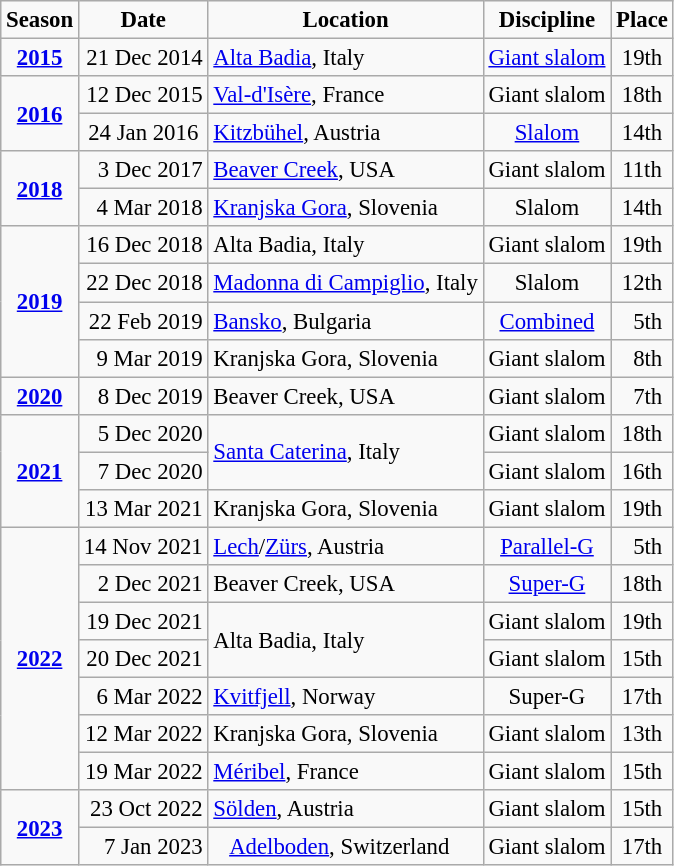<table class="wikitable" style="text-align:center; font-size:95%;">
<tr>
<td><strong>Season</strong></td>
<td><strong>Date</strong></td>
<td><strong>Location</strong></td>
<td><strong>Discipline</strong></td>
<td><strong>Place</strong></td>
</tr>
<tr>
<td><strong><a href='#'>2015</a></strong></td>
<td align="right">21 Dec 2014</td>
<td align=left> <a href='#'>Alta Badia</a>, Italy</td>
<td><a href='#'>Giant slalom</a></td>
<td>19th</td>
</tr>
<tr>
<td rowspan=2><strong><a href='#'>2016</a></strong></td>
<td align="right">12 Dec 2015</td>
<td align=left> <a href='#'>Val-d'Isère</a>, France</td>
<td>Giant slalom</td>
<td>18th</td>
</tr>
<tr>
<td>24 Jan 2016</td>
<td align="left"> <a href='#'>Kitzbühel</a>, Austria</td>
<td><a href='#'>Slalom</a></td>
<td>14th</td>
</tr>
<tr>
<td rowspan=2><strong><a href='#'>2018</a></strong></td>
<td align="right">3 Dec 2017</td>
<td align="left"> <a href='#'>Beaver Creek</a>, USA</td>
<td>Giant slalom</td>
<td>11th</td>
</tr>
<tr>
<td align="right">4 Mar 2018</td>
<td align="left"> <a href='#'>Kranjska Gora</a>, Slovenia</td>
<td>Slalom</td>
<td>14th</td>
</tr>
<tr>
<td rowspan="4"><strong><a href='#'>2019</a></strong></td>
<td align="right">16 Dec 2018</td>
<td align=left> Alta Badia, Italy</td>
<td>Giant slalom</td>
<td>19th</td>
</tr>
<tr>
<td align="right">22 Dec 2018</td>
<td align="left"> <a href='#'>Madonna di Campiglio</a>, Italy</td>
<td>Slalom</td>
<td>12th</td>
</tr>
<tr>
<td align="right">22 Feb 2019</td>
<td align="left"> <a href='#'>Bansko</a>, Bulgaria</td>
<td><a href='#'>Combined</a></td>
<td>  5th</td>
</tr>
<tr>
<td align="right">9 Mar 2019</td>
<td align="left"> Kranjska Gora, Slovenia</td>
<td>Giant slalom</td>
<td>  8th</td>
</tr>
<tr>
<td rowspan=1><strong><a href='#'>2020</a></strong></td>
<td align=right>8 Dec 2019</td>
<td align="left"> Beaver Creek, USA</td>
<td>Giant slalom</td>
<td>  7th</td>
</tr>
<tr>
<td rowspan="3"><strong><a href='#'>2021</a></strong></td>
<td align="right">5 Dec 2020</td>
<td rowspan="2" align=left> <a href='#'>Santa Caterina</a>, Italy</td>
<td>Giant slalom</td>
<td>18th</td>
</tr>
<tr>
<td align="right">7 Dec 2020</td>
<td>Giant slalom</td>
<td>16th</td>
</tr>
<tr>
<td align="right">13 Mar 2021</td>
<td align="left"> Kranjska Gora, Slovenia</td>
<td>Giant slalom</td>
<td>19th</td>
</tr>
<tr>
<td rowspan=7><strong><a href='#'>2022</a></strong></td>
<td align=right>14 Nov 2021</td>
<td align=left> <a href='#'>Lech</a>/<a href='#'>Zürs</a>, Austria</td>
<td><a href='#'>Parallel-G</a></td>
<td>  5th</td>
</tr>
<tr>
<td align="right">2 Dec 2021</td>
<td align="left"> Beaver Creek, USA</td>
<td><a href='#'>Super-G</a></td>
<td>18th</td>
</tr>
<tr>
<td align="right">19 Dec 2021</td>
<td align=left rowspan=2> Alta Badia, Italy</td>
<td>Giant slalom</td>
<td>19th</td>
</tr>
<tr>
<td align="right">20 Dec 2021</td>
<td>Giant slalom</td>
<td>15th</td>
</tr>
<tr>
<td align="right">6 Mar 2022</td>
<td align="left"> <a href='#'>Kvitfjell</a>, Norway</td>
<td>Super-G</td>
<td>17th</td>
</tr>
<tr>
<td align="right">12 Mar 2022</td>
<td align="left"> Kranjska Gora, Slovenia</td>
<td>Giant slalom</td>
<td>13th</td>
</tr>
<tr>
<td align="right">19 Mar 2022</td>
<td align="left"> <a href='#'>Méribel</a>, France</td>
<td>Giant slalom</td>
<td>15th</td>
</tr>
<tr>
<td rowspan=2><strong><a href='#'>2023</a></strong></td>
<td align=right>23 Oct 2022</td>
<td align=left> <a href='#'>Sölden</a>, Austria</td>
<td>Giant slalom</td>
<td>15th</td>
</tr>
<tr>
<td align="right">7 Jan 2023</td>
<td align="left">   <a href='#'>Adelboden</a>, Switzerland</td>
<td>Giant slalom</td>
<td>17th</td>
</tr>
</table>
